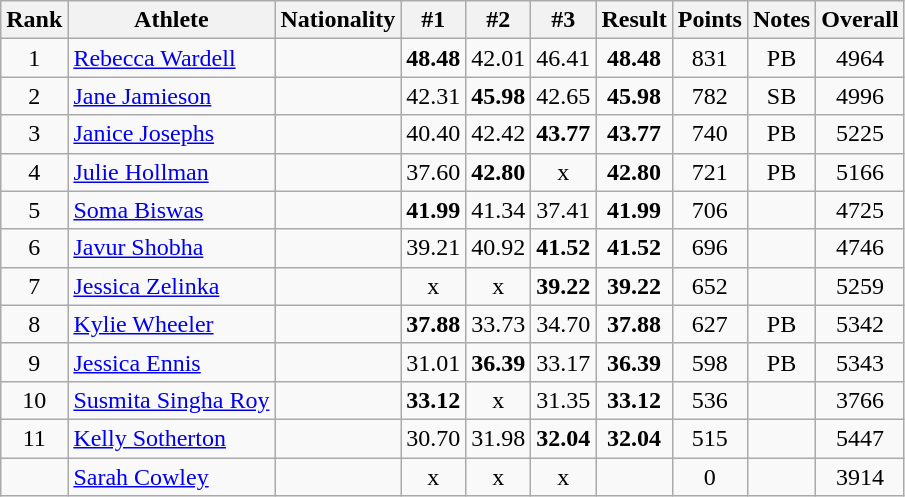<table class="wikitable sortable" style="text-align:center">
<tr>
<th>Rank</th>
<th>Athlete</th>
<th>Nationality</th>
<th>#1</th>
<th>#2</th>
<th>#3</th>
<th>Result</th>
<th>Points</th>
<th>Notes</th>
<th>Overall</th>
</tr>
<tr>
<td>1</td>
<td align=left><a href='#'>Rebecca Wardell</a></td>
<td align=left></td>
<td><strong>48.48</strong></td>
<td>42.01</td>
<td>46.41</td>
<td><strong>48.48</strong></td>
<td>831</td>
<td>PB</td>
<td>4964</td>
</tr>
<tr>
<td>2</td>
<td align=left><a href='#'>Jane Jamieson</a></td>
<td align=left></td>
<td>42.31</td>
<td><strong>45.98</strong></td>
<td>42.65</td>
<td><strong>45.98</strong></td>
<td>782</td>
<td>SB</td>
<td>4996</td>
</tr>
<tr>
<td>3</td>
<td align=left><a href='#'>Janice Josephs</a></td>
<td align=left></td>
<td>40.40</td>
<td>42.42</td>
<td><strong>43.77</strong></td>
<td><strong>43.77</strong></td>
<td>740</td>
<td>PB</td>
<td>5225</td>
</tr>
<tr>
<td>4</td>
<td align=left><a href='#'>Julie Hollman</a></td>
<td align=left></td>
<td>37.60</td>
<td><strong>42.80</strong></td>
<td>x</td>
<td><strong>42.80</strong></td>
<td>721</td>
<td>PB</td>
<td>5166</td>
</tr>
<tr>
<td>5</td>
<td align=left><a href='#'>Soma Biswas</a></td>
<td align=left></td>
<td><strong>41.99</strong></td>
<td>41.34</td>
<td>37.41</td>
<td><strong>41.99</strong></td>
<td>706</td>
<td></td>
<td>4725</td>
</tr>
<tr>
<td>6</td>
<td align=left><a href='#'>Javur Shobha</a></td>
<td align=left></td>
<td>39.21</td>
<td>40.92</td>
<td><strong>41.52</strong></td>
<td><strong>41.52</strong></td>
<td>696</td>
<td></td>
<td>4746</td>
</tr>
<tr>
<td>7</td>
<td align=left><a href='#'>Jessica Zelinka</a></td>
<td align=left></td>
<td>x</td>
<td>x</td>
<td><strong>39.22</strong></td>
<td><strong>39.22</strong></td>
<td>652</td>
<td></td>
<td>5259</td>
</tr>
<tr>
<td>8</td>
<td align=left><a href='#'>Kylie Wheeler</a></td>
<td align=left></td>
<td><strong>37.88</strong></td>
<td>33.73</td>
<td>34.70</td>
<td><strong>37.88</strong></td>
<td>627</td>
<td>PB</td>
<td>5342</td>
</tr>
<tr>
<td>9</td>
<td align=left><a href='#'>Jessica Ennis</a></td>
<td align=left></td>
<td>31.01</td>
<td><strong>36.39</strong></td>
<td>33.17</td>
<td><strong>36.39</strong></td>
<td>598</td>
<td>PB</td>
<td>5343</td>
</tr>
<tr>
<td>10</td>
<td align=left><a href='#'>Susmita Singha Roy</a></td>
<td align=left></td>
<td><strong>33.12</strong></td>
<td>x</td>
<td>31.35</td>
<td><strong>33.12</strong></td>
<td>536</td>
<td></td>
<td>3766</td>
</tr>
<tr>
<td>11</td>
<td align=left><a href='#'>Kelly Sotherton</a></td>
<td align=left></td>
<td>30.70</td>
<td>31.98</td>
<td><strong>32.04</strong></td>
<td><strong>32.04</strong></td>
<td>515</td>
<td></td>
<td>5447</td>
</tr>
<tr>
<td></td>
<td align=left><a href='#'>Sarah Cowley</a></td>
<td align=left></td>
<td>x</td>
<td>x</td>
<td>x</td>
<td><strong></strong></td>
<td>0</td>
<td></td>
<td>3914</td>
</tr>
</table>
